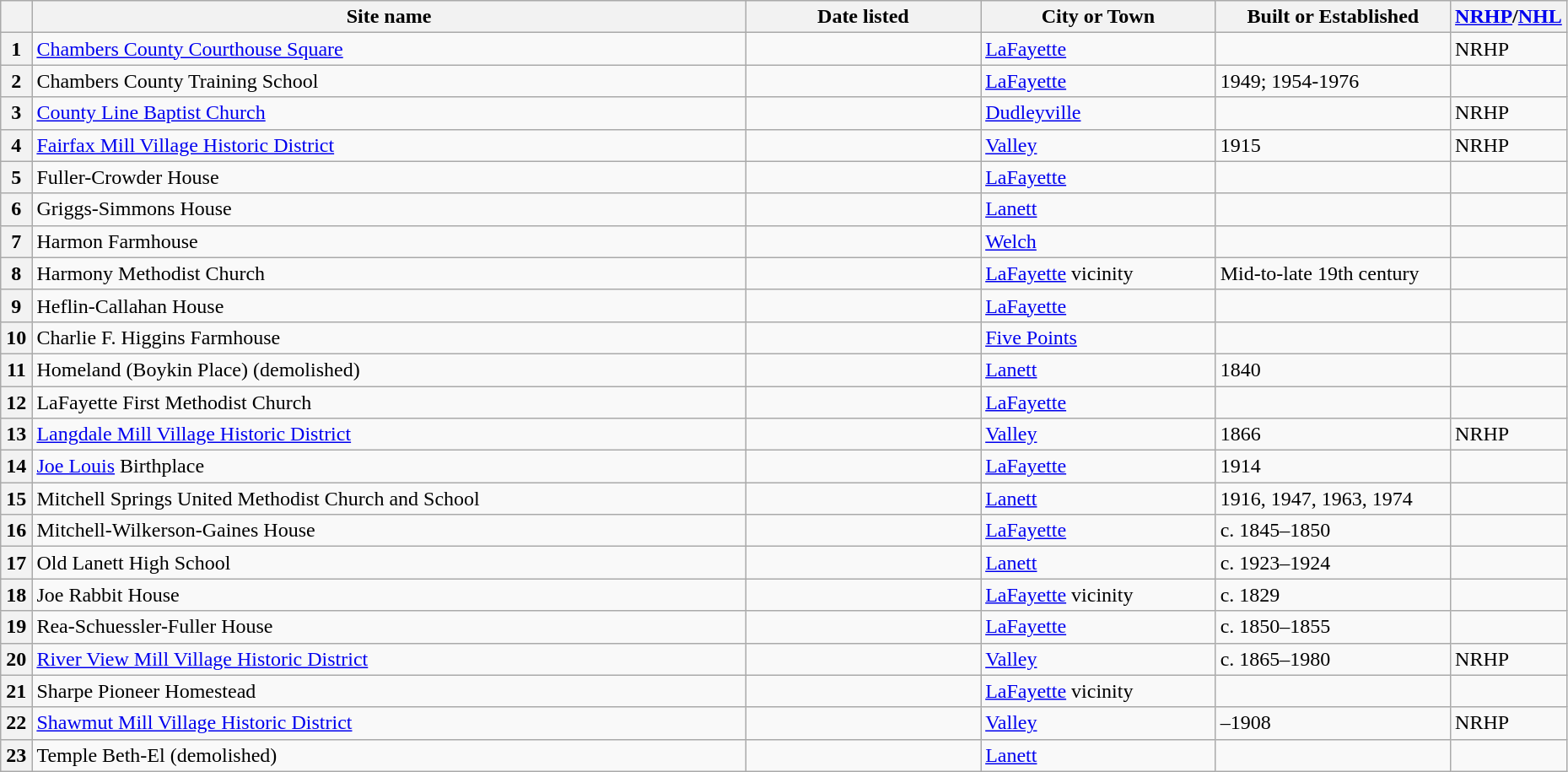<table class="wikitable" style="width:98%">
<tr>
<th width = 2% ></th>
<th>Site name</th>
<th width = 15% >Date listed</th>
<th width = 15% >City or Town</th>
<th width = 15% >Built or Established</th>
<th width = 5%  ><a href='#'>NRHP</a>/<a href='#'>NHL</a></th>
</tr>
<tr ->
<th>1</th>
<td><a href='#'>Chambers County Courthouse Square</a></td>
<td></td>
<td><a href='#'>LaFayette</a></td>
<td></td>
<td>NRHP</td>
</tr>
<tr ->
<th>2</th>
<td>Chambers County Training School</td>
<td></td>
<td><a href='#'>LaFayette</a></td>
<td>1949; 1954-1976</td>
<td></td>
</tr>
<tr ->
<th>3</th>
<td><a href='#'>County Line Baptist Church</a></td>
<td></td>
<td><a href='#'>Dudleyville</a></td>
<td></td>
<td>NRHP</td>
</tr>
<tr ->
<th>4</th>
<td><a href='#'>Fairfax Mill Village Historic District</a></td>
<td></td>
<td><a href='#'>Valley</a></td>
<td>1915</td>
<td>NRHP</td>
</tr>
<tr ->
<th>5</th>
<td>Fuller-Crowder House</td>
<td></td>
<td><a href='#'>LaFayette</a></td>
<td></td>
<td></td>
</tr>
<tr ->
<th>6</th>
<td>Griggs-Simmons House</td>
<td></td>
<td><a href='#'>Lanett</a></td>
<td></td>
<td></td>
</tr>
<tr ->
<th>7</th>
<td>Harmon Farmhouse</td>
<td></td>
<td><a href='#'>Welch</a></td>
<td></td>
<td></td>
</tr>
<tr ->
<th>8</th>
<td>Harmony Methodist Church</td>
<td></td>
<td><a href='#'>LaFayette</a> vicinity</td>
<td>Mid-to-late 19th century</td>
<td></td>
</tr>
<tr ->
<th>9</th>
<td>Heflin-Callahan House</td>
<td></td>
<td><a href='#'>LaFayette</a></td>
<td></td>
<td></td>
</tr>
<tr ->
<th>10</th>
<td>Charlie F. Higgins Farmhouse</td>
<td></td>
<td><a href='#'>Five Points</a></td>
<td></td>
<td></td>
</tr>
<tr ->
<th>11</th>
<td>Homeland (Boykin Place) (demolished)</td>
<td></td>
<td><a href='#'>Lanett</a></td>
<td>1840</td>
<td></td>
</tr>
<tr ->
<th>12</th>
<td>LaFayette First Methodist Church</td>
<td></td>
<td><a href='#'>LaFayette</a></td>
<td></td>
<td></td>
</tr>
<tr ->
<th>13</th>
<td><a href='#'>Langdale Mill Village Historic District</a></td>
<td></td>
<td><a href='#'>Valley</a></td>
<td>1866</td>
<td>NRHP</td>
</tr>
<tr ->
<th>14</th>
<td><a href='#'>Joe Louis</a> Birthplace</td>
<td></td>
<td><a href='#'>LaFayette</a></td>
<td>1914</td>
<td></td>
</tr>
<tr ->
<th>15</th>
<td>Mitchell Springs United Methodist Church and School</td>
<td></td>
<td><a href='#'>Lanett</a></td>
<td>1916, 1947, 1963, 1974</td>
<td></td>
</tr>
<tr ->
<th>16</th>
<td>Mitchell-Wilkerson-Gaines House</td>
<td></td>
<td><a href='#'>LaFayette</a></td>
<td>c. 1845–1850</td>
<td></td>
</tr>
<tr ->
<th>17</th>
<td>Old Lanett High School</td>
<td></td>
<td><a href='#'>Lanett</a></td>
<td>c. 1923–1924</td>
<td></td>
</tr>
<tr ->
<th>18</th>
<td>Joe Rabbit House</td>
<td></td>
<td><a href='#'>LaFayette</a> vicinity</td>
<td>c. 1829</td>
<td></td>
</tr>
<tr ->
<th>19</th>
<td>Rea-Schuessler-Fuller House</td>
<td></td>
<td><a href='#'>LaFayette</a></td>
<td>c. 1850–1855</td>
<td></td>
</tr>
<tr ->
<th>20</th>
<td><a href='#'>River View Mill Village Historic District</a></td>
<td></td>
<td><a href='#'>Valley</a></td>
<td>c. 1865–1980</td>
<td>NRHP</td>
</tr>
<tr ->
<th>21</th>
<td>Sharpe Pioneer Homestead</td>
<td></td>
<td><a href='#'>LaFayette</a> vicinity</td>
<td></td>
<td></td>
</tr>
<tr ->
<th>22</th>
<td><a href='#'>Shawmut Mill Village Historic District</a></td>
<td></td>
<td><a href='#'>Valley</a></td>
<td>–1908</td>
<td>NRHP</td>
</tr>
<tr ->
<th>23</th>
<td>Temple Beth-El (demolished)</td>
<td></td>
<td><a href='#'>Lanett</a></td>
<td></td>
<td></td>
</tr>
</table>
